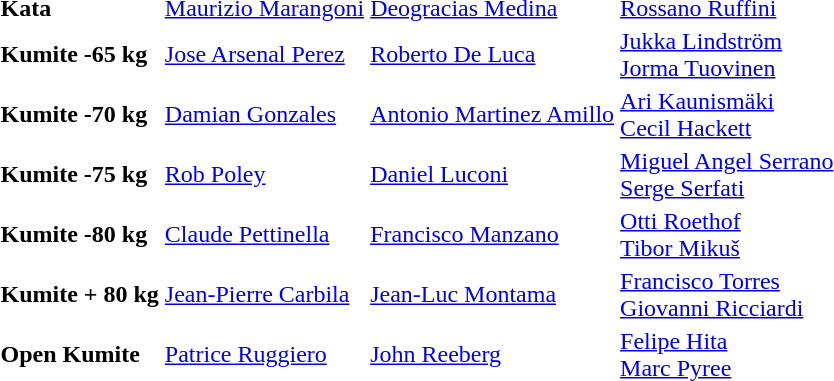<table>
<tr>
<td><strong>Kata</strong></td>
<td> <a href='#'>Maurizio Marangoni</a></td>
<td> <a href='#'>Deogracias Medina</a></td>
<td> <a href='#'>Rossano Ruffini</a></td>
</tr>
<tr>
<td><strong>Kumite -65 kg</strong></td>
<td> <a href='#'>Jose Arsenal Perez</a></td>
<td> <a href='#'>Roberto De Luca</a></td>
<td> <a href='#'>Jukka Lindström</a> <br>  <a href='#'>Jorma Tuovinen</a></td>
</tr>
<tr>
<td><strong>Kumite -70 kg</strong></td>
<td> <a href='#'>Damian Gonzales</a></td>
<td> <a href='#'>Antonio Martinez Amillo</a></td>
<td> <a href='#'>Ari Kaunismäki</a> <br>  <a href='#'>Cecil Hackett</a></td>
</tr>
<tr>
<td><strong>Kumite -75 kg</strong></td>
<td> <a href='#'>Rob Poley</a></td>
<td> <a href='#'>Daniel Luconi</a></td>
<td> <a href='#'>Miguel Angel Serrano</a> <br>  <a href='#'>Serge Serfati</a></td>
</tr>
<tr>
<td><strong>Kumite -80 kg</strong></td>
<td> <a href='#'>Claude Pettinella</a></td>
<td> <a href='#'>Francisco Manzano</a></td>
<td> <a href='#'>Otti Roethof</a> <br>  <a href='#'>Tibor Mikuš</a></td>
</tr>
<tr>
<td><strong>Kumite + 80 kg</strong></td>
<td> <a href='#'>Jean-Pierre Carbila</a></td>
<td> <a href='#'>Jean-Luc Montama</a></td>
<td> <a href='#'>Francisco Torres</a> <br>  <a href='#'>Giovanni Ricciardi</a></td>
</tr>
<tr>
<td><strong>Open Kumite</strong></td>
<td> <a href='#'>Patrice Ruggiero</a></td>
<td> <a href='#'>John Reeberg</a></td>
<td> <a href='#'>Felipe Hita</a> <br>  <a href='#'>Marc Pyree</a></td>
</tr>
<tr>
</tr>
</table>
